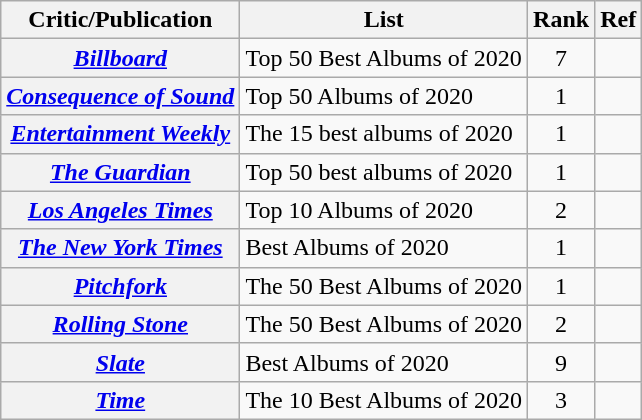<table class="wikitable sortable plainrowheaders">
<tr>
<th>Critic/Publication</th>
<th>List</th>
<th>Rank</th>
<th>Ref</th>
</tr>
<tr>
<th scope="row"><em><a href='#'>Billboard</a></em></th>
<td>Top 50 Best Albums of 2020</td>
<td style="text-align:center;">7</td>
<td style="text-align:center;"></td>
</tr>
<tr>
<th scope="row"><em><a href='#'>Consequence of Sound</a></em></th>
<td>Top 50 Albums of 2020</td>
<td style="text-align:center;">1</td>
<td style="text-align:center;"></td>
</tr>
<tr>
<th scope="row"><em><a href='#'>Entertainment Weekly</a></em></th>
<td>The 15 best albums of 2020</td>
<td style="text-align:center;">1</td>
<td style="text-align:center;"></td>
</tr>
<tr>
<th scope="row"><em><a href='#'>The Guardian</a></em></th>
<td>Top 50 best albums of 2020</td>
<td style="text-align:center;">1</td>
<td style="text-align:center;"></td>
</tr>
<tr>
<th scope="row"><em><a href='#'>Los Angeles Times</a></em></th>
<td>Top 10 Albums of 2020</td>
<td style="text-align:center;">2</td>
<td style="text-align:center;"></td>
</tr>
<tr>
<th scope="row"><em><a href='#'>The New York Times</a></em></th>
<td>Best Albums of 2020</td>
<td style="text-align:center;">1</td>
<td style="text-align:center;"></td>
</tr>
<tr>
<th scope="row"><em><a href='#'>Pitchfork</a></em></th>
<td>The 50 Best Albums of 2020</td>
<td style="text-align:center;">1</td>
<td style="text-align:center;"></td>
</tr>
<tr>
<th scope="row"><em><a href='#'>Rolling Stone</a></em></th>
<td>The 50 Best Albums of 2020</td>
<td style="text-align:center;">2</td>
<td style="text-align:center;"></td>
</tr>
<tr>
<th scope="row"><em><a href='#'>Slate</a></em></th>
<td>Best Albums of 2020</td>
<td style="text-align:center;">9</td>
<td style="text-align:center;"></td>
</tr>
<tr>
<th scope="row"><em><a href='#'>Time</a></em></th>
<td>The 10 Best Albums of 2020</td>
<td style="text-align:center;">3</td>
<td style="text-align:center;"></td>
</tr>
</table>
